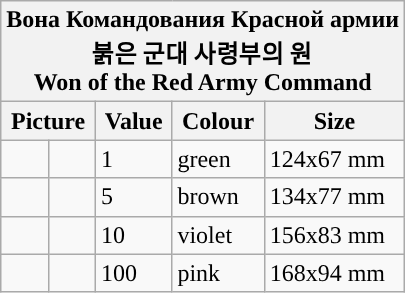<table class="wikitable">
<tr>
<th colspan="5">Вона Командования Красной армии<br>붉은 군대 사령부의 원<br>Won of the Red Army Command</th>
</tr>
<tr>
<th colspan=2">Picture</th>
<th>Value</th>
<th>Colour</th>
<th>Size</th>
</tr>
<tr>
<td style="text-align:center;"></td>
<td style="text-align:center;"></td>
<td>1</td>
<td>green</td>
<td>124х67 mm</td>
</tr>
<tr>
<td style="text-align:center;"></td>
<td style="text-align:center;"></td>
<td>5</td>
<td>brown</td>
<td>134х77 mm</td>
</tr>
<tr>
<td style="text-align:center;"></td>
<td style="text-align:center;"></td>
<td>10</td>
<td>violet</td>
<td>156х83 mm</td>
</tr>
<tr>
<td style="text-align:center;"></td>
<td style="text-align:center;"></td>
<td>100</td>
<td>pink</td>
<td>168х94 mm</td>
</tr>
</table>
